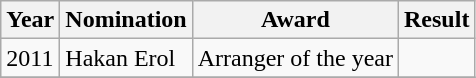<table class="wikitable sortable">
<tr>
<th>Year</th>
<th>Nomination</th>
<th>Award</th>
<th>Result</th>
</tr>
<tr>
<td>2011</td>
<td>Hakan Erol</td>
<td>Arranger of the year</td>
<td></td>
</tr>
<tr>
</tr>
</table>
